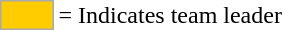<table>
<tr>
<td style="background:#fc0; border:1px solid #aaa; width:2em;"></td>
<td>= Indicates team leader</td>
</tr>
</table>
